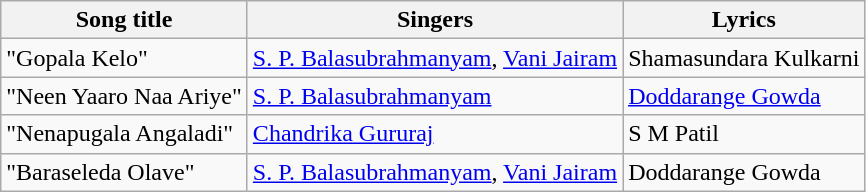<table class="wikitable">
<tr>
<th>Song title</th>
<th>Singers</th>
<th>Lyrics</th>
</tr>
<tr>
<td>"Gopala Kelo"</td>
<td><a href='#'>S. P. Balasubrahmanyam</a>, <a href='#'>Vani Jairam</a></td>
<td>Shamasundara Kulkarni</td>
</tr>
<tr>
<td>"Neen Yaaro Naa Ariye"</td>
<td><a href='#'>S. P. Balasubrahmanyam</a></td>
<td><a href='#'>Doddarange Gowda</a></td>
</tr>
<tr>
<td>"Nenapugala Angaladi"</td>
<td><a href='#'>Chandrika Gururaj</a></td>
<td>S M Patil</td>
</tr>
<tr>
<td>"Baraseleda Olave"</td>
<td><a href='#'>S. P. Balasubrahmanyam</a>, <a href='#'>Vani Jairam</a></td>
<td>Doddarange Gowda</td>
</tr>
</table>
